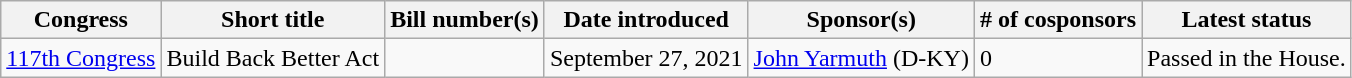<table class="wikitable">
<tr>
<th>Congress</th>
<th>Short title</th>
<th>Bill number(s)</th>
<th>Date introduced</th>
<th>Sponsor(s)</th>
<th># of cosponsors</th>
<th>Latest status</th>
</tr>
<tr>
<td><a href='#'>117th Congress</a></td>
<td>Build Back Better Act</td>
<td></td>
<td>September 27, 2021</td>
<td><a href='#'>John Yarmuth</a> (D-KY)</td>
<td>0</td>
<td>Passed in the House.</td>
</tr>
</table>
